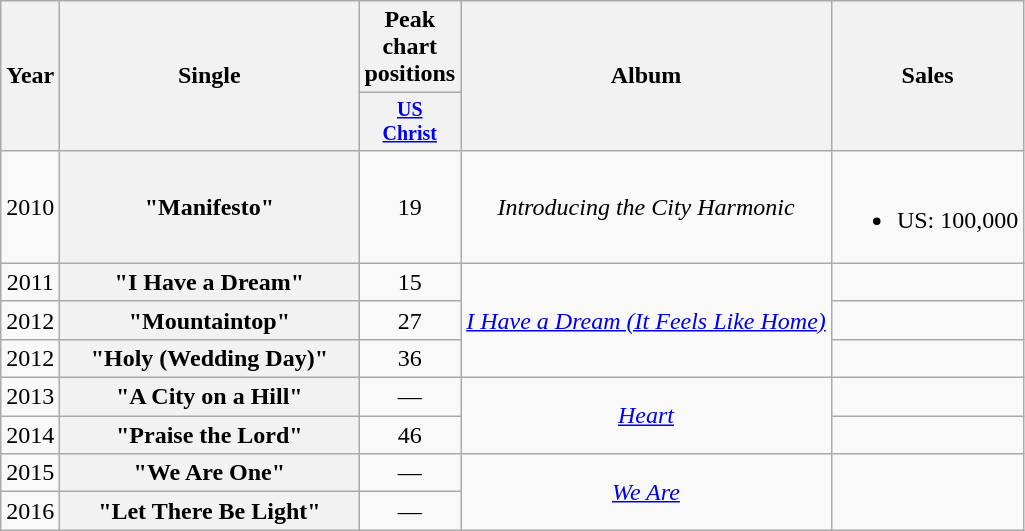<table class="wikitable plainrowheaders" style="text-align:center;">
<tr>
<th rowspan="2">Year</th>
<th rowspan="2" style="width:12em;">Single</th>
<th>Peak chart positions</th>
<th rowspan="2">Album</th>
<th rowspan="2">Sales</th>
</tr>
<tr style="font-size:smaller;">
<th style="width:45px;"><a href='#'>US<br>Christ</a></th>
</tr>
<tr>
<td>2010</td>
<th scope="row">"Manifesto"</th>
<td>19</td>
<td><em>Introducing the City Harmonic</em></td>
<td><br><ul><li>US: 100,000</li></ul></td>
</tr>
<tr>
<td>2011</td>
<th scope="row">"I Have a Dream"</th>
<td>15</td>
<td rowspan="3"><em><a href='#'>I Have a Dream (It Feels Like Home)</a></em></td>
<td></td>
</tr>
<tr>
<td>2012</td>
<th scope="row">"Mountaintop"</th>
<td>27</td>
<td></td>
</tr>
<tr>
<td>2012</td>
<th scope="row">"Holy (Wedding Day)"</th>
<td>36</td>
<td></td>
</tr>
<tr>
<td>2013</td>
<th scope="row">"A City on a Hill"</th>
<td>—</td>
<td rowspan="2"><em><a href='#'>Heart</a></em></td>
<td></td>
</tr>
<tr>
<td>2014</td>
<th scope="row">"Praise the Lord"</th>
<td>46</td>
<td></td>
</tr>
<tr>
<td>2015</td>
<th scope="row">"We Are One"</th>
<td>—</td>
<td rowspan="2"><em><a href='#'>We Are</a></em></td>
</tr>
<tr>
<td>2016</td>
<th scope="row">"Let There Be Light"</th>
<td>—</td>
</tr>
</table>
